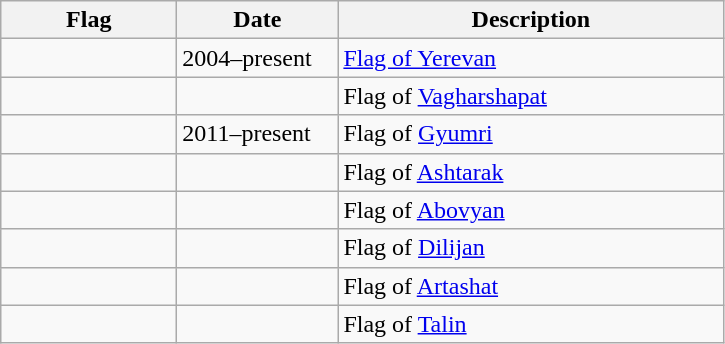<table class="wikitable">
<tr>
<th Flag of Tatev width="110">Flag</th>
<th width="100">Date</th>
<th width="250">Description</th>
</tr>
<tr>
<td></td>
<td>2004–present</td>
<td><a href='#'>Flag of Yerevan</a></td>
</tr>
<tr>
<td></td>
<td></td>
<td>Flag of <a href='#'>Vagharshapat</a></td>
</tr>
<tr>
<td></td>
<td>2011–present</td>
<td>Flag of <a href='#'>Gyumri</a></td>
</tr>
<tr>
<td></td>
<td></td>
<td>Flag of <a href='#'>Ashtarak</a></td>
</tr>
<tr>
<td></td>
<td></td>
<td>Flag of <a href='#'>Abovyan</a></td>
</tr>
<tr>
<td></td>
<td></td>
<td>Flag of <a href='#'>Dilijan</a></td>
</tr>
<tr>
<td></td>
<td></td>
<td>Flag of <a href='#'>Artashat</a></td>
</tr>
<tr>
<td></td>
<td></td>
<td>Flag of <a href='#'>Talin</a></td>
</tr>
</table>
